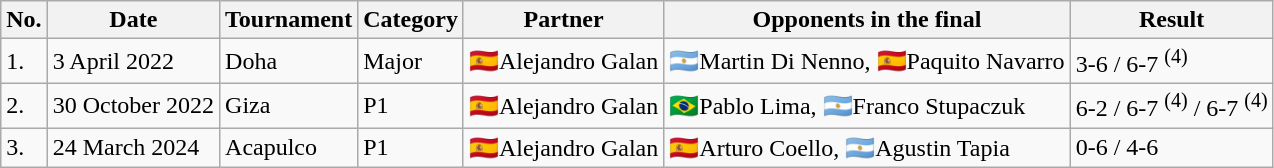<table class="wikitable">
<tr>
<th>No.</th>
<th>Date</th>
<th>Tournament</th>
<th>Category</th>
<th>Partner</th>
<th>Opponents in the final</th>
<th>Result</th>
</tr>
<tr>
<td>1.</td>
<td>3 April 2022</td>
<td>Doha</td>
<td>Major</td>
<td>🇪🇸Alejandro Galan</td>
<td>🇦🇷Martin Di Nenno, 🇪🇸Paquito Navarro</td>
<td>3-6 / 6-7 <sup>(4)</sup></td>
</tr>
<tr>
<td>2.</td>
<td>30 October 2022</td>
<td>Giza</td>
<td>P1</td>
<td>🇪🇸Alejandro Galan</td>
<td>🇧🇷Pablo Lima, 🇦🇷Franco Stupaczuk</td>
<td>6-2 / 6-7 <sup>(4)</sup> / 6-7 <sup>(4)</sup></td>
</tr>
<tr>
<td>3.</td>
<td>24 March 2024</td>
<td>Acapulco</td>
<td>P1</td>
<td>🇪🇸Alejandro Galan</td>
<td>🇪🇸Arturo Coello, 🇦🇷Agustin Tapia</td>
<td>0-6 / 4-6</td>
</tr>
</table>
